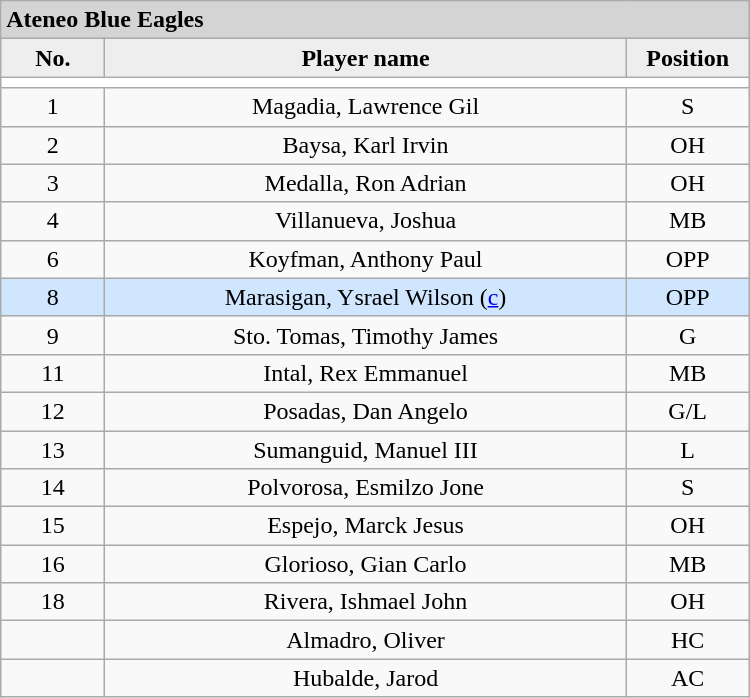<table class='wikitable mw-collapsible mw-collapsed' style='text-align: center; width: 500px; border: none;'>
<tr>
<th style="background:#D4D4D4; text-align:left;" colspan=3> Ateneo Blue Eagles</th>
</tr>
<tr style="background:#EEEEEE; font-weight:bold;">
<td width=10%>No.</td>
<td width=50%>Player name</td>
<td width=10%>Position</td>
</tr>
<tr style="background:#FFFFFF;">
<td colspan=3 align=center></td>
</tr>
<tr>
<td align=center>1</td>
<td>Magadia, Lawrence Gil</td>
<td align=center>S</td>
</tr>
<tr>
<td align=center>2</td>
<td>Baysa, Karl Irvin</td>
<td align=center>OH</td>
</tr>
<tr>
<td align=center>3</td>
<td>Medalla, Ron Adrian</td>
<td align=center>OH</td>
</tr>
<tr>
<td align=center>4</td>
<td>Villanueva, Joshua</td>
<td align=center>MB</td>
</tr>
<tr>
<td align=center>6</td>
<td>Koyfman, Anthony Paul</td>
<td align=center>OPP</td>
</tr>
<tr style="background:#D0E6FF;">
<td align=center>8</td>
<td>Marasigan, Ysrael Wilson (<a href='#'>c</a>)</td>
<td align=center>OPP</td>
</tr>
<tr>
<td align=center>9</td>
<td>Sto. Tomas, Timothy James</td>
<td align=center>G</td>
</tr>
<tr>
<td align=center>11</td>
<td>Intal, Rex Emmanuel</td>
<td align=center>MB</td>
</tr>
<tr>
<td align=center>12</td>
<td>Posadas, Dan Angelo</td>
<td align=center>G/L</td>
</tr>
<tr>
<td align=center>13</td>
<td>Sumanguid, Manuel III</td>
<td align=center>L</td>
</tr>
<tr>
<td align=center>14</td>
<td>Polvorosa, Esmilzo Jone</td>
<td align=center>S</td>
</tr>
<tr>
<td align=center>15</td>
<td>Espejo, Marck Jesus</td>
<td align=center>OH</td>
</tr>
<tr>
<td align=center>16</td>
<td>Glorioso, Gian Carlo</td>
<td align=center>MB</td>
</tr>
<tr>
<td align=center>18</td>
<td>Rivera, Ishmael John</td>
<td align=center>OH</td>
</tr>
<tr>
<td align=center></td>
<td>Almadro, Oliver</td>
<td align=center>HC</td>
</tr>
<tr>
<td align=center></td>
<td>Hubalde, Jarod</td>
<td align=center>AC</td>
</tr>
<tr>
</tr>
</table>
